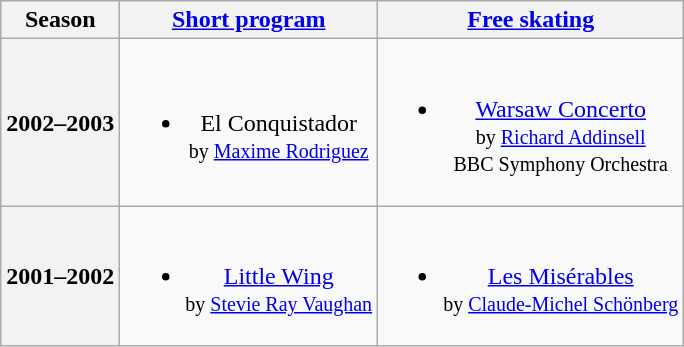<table class=wikitable style=text-align:center>
<tr>
<th>Season</th>
<th><a href='#'>Short program</a></th>
<th><a href='#'>Free skating</a></th>
</tr>
<tr>
<th>2002–2003 <br> </th>
<td><br><ul><li>El Conquistador <br><small> by <a href='#'>Maxime Rodriguez</a> </small></li></ul></td>
<td><br><ul><li><a href='#'>Warsaw Concerto</a> <br><small> by <a href='#'>Richard Addinsell</a> <br> BBC Symphony Orchestra </small></li></ul></td>
</tr>
<tr>
<th>2001–2002 <br> </th>
<td><br><ul><li><a href='#'>Little Wing</a> <br><small> by <a href='#'>Stevie Ray Vaughan</a> </small></li></ul></td>
<td><br><ul><li><a href='#'>Les Misérables</a> <br><small> by <a href='#'>Claude-Michel Schönberg</a> </small></li></ul></td>
</tr>
</table>
